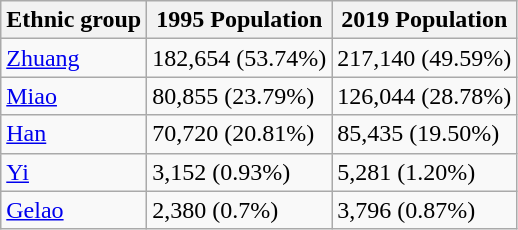<table class="wikitable">
<tr>
<th>Ethnic group</th>
<th>1995 Population</th>
<th>2019 Population</th>
</tr>
<tr>
<td><a href='#'>Zhuang</a></td>
<td>182,654 (53.74%)</td>
<td>217,140 (49.59%)</td>
</tr>
<tr>
<td><a href='#'>Miao</a></td>
<td>80,855 (23.79%)</td>
<td>126,044 (28.78%)</td>
</tr>
<tr>
<td><a href='#'>Han</a></td>
<td>70,720 (20.81%)</td>
<td>85,435 (19.50%)</td>
</tr>
<tr>
<td><a href='#'>Yi</a></td>
<td>3,152 (0.93%)</td>
<td>5,281 (1.20%)</td>
</tr>
<tr>
<td><a href='#'>Gelao</a></td>
<td>2,380 (0.7%)</td>
<td>3,796 (0.87%)</td>
</tr>
</table>
